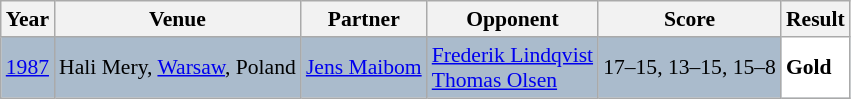<table class="sortable wikitable" style="font-size: 90%;">
<tr>
<th>Year</th>
<th>Venue</th>
<th>Partner</th>
<th>Opponent</th>
<th>Score</th>
<th>Result</th>
</tr>
<tr style="background:#AABBCC">
<td align="center"><a href='#'>1987</a></td>
<td align="left">Hali Mery, <a href='#'>Warsaw</a>, Poland</td>
<td align="left"> <a href='#'>Jens Maibom</a></td>
<td align="left"> <a href='#'>Frederik Lindqvist</a><br> <a href='#'>Thomas Olsen</a></td>
<td align="left">17–15, 13–15, 15–8</td>
<td style="text-align:left; background:white"> <strong>Gold</strong></td>
</tr>
</table>
